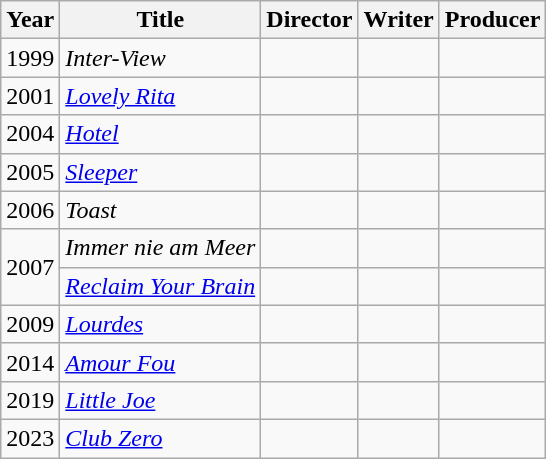<table class="wikitable">
<tr>
<th>Year</th>
<th>Title</th>
<th>Director</th>
<th>Writer</th>
<th>Producer</th>
</tr>
<tr>
<td>1999</td>
<td><em>Inter-View</em></td>
<td></td>
<td></td>
<td></td>
</tr>
<tr>
<td>2001</td>
<td><em><a href='#'>Lovely Rita</a></em></td>
<td></td>
<td></td>
<td></td>
</tr>
<tr>
<td>2004</td>
<td><em><a href='#'>Hotel</a></em></td>
<td></td>
<td></td>
<td></td>
</tr>
<tr>
<td>2005</td>
<td><em><a href='#'>Sleeper</a></em></td>
<td></td>
<td></td>
<td></td>
</tr>
<tr>
<td>2006</td>
<td><em>Toast</em></td>
<td></td>
<td></td>
<td></td>
</tr>
<tr>
<td rowspan=2>2007</td>
<td><em>Immer nie am Meer</em></td>
<td></td>
<td></td>
<td></td>
</tr>
<tr>
<td><em><a href='#'>Reclaim Your Brain</a></em></td>
<td></td>
<td></td>
<td></td>
</tr>
<tr>
<td>2009</td>
<td><em><a href='#'>Lourdes</a></em></td>
<td></td>
<td></td>
<td></td>
</tr>
<tr>
<td>2014</td>
<td><em><a href='#'>Amour Fou</a></em></td>
<td></td>
<td></td>
<td></td>
</tr>
<tr>
<td>2019</td>
<td><em><a href='#'>Little Joe</a></em></td>
<td></td>
<td></td>
<td></td>
</tr>
<tr>
<td>2023</td>
<td><em><a href='#'>Club Zero</a></em></td>
<td></td>
<td></td>
<td></td>
</tr>
</table>
